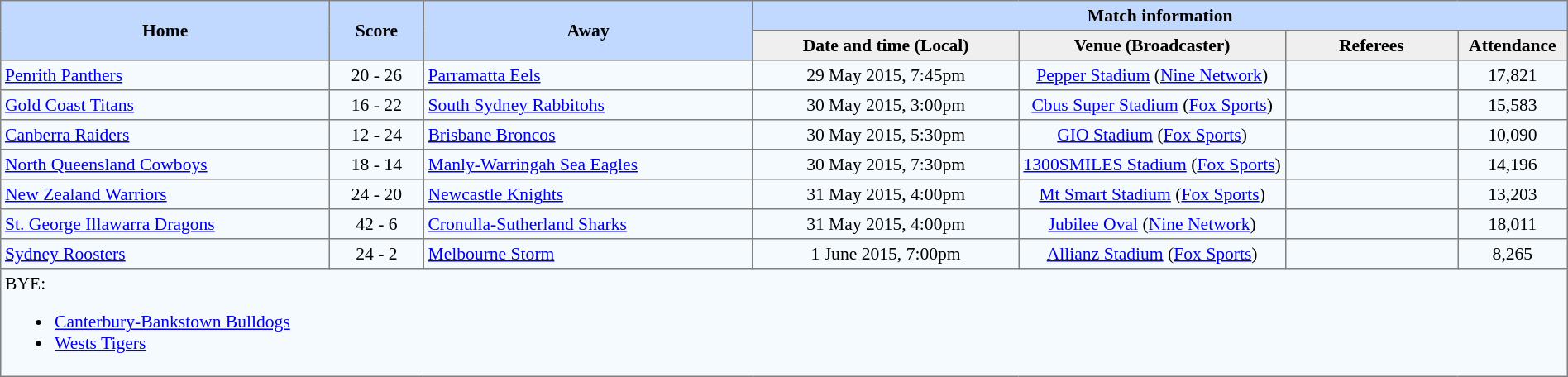<table border="1" cellpadding="3" cellspacing="0" style="border-collapse:collapse; font-size:90%; width:100%;">
<tr style="background:#c1d8ff;">
<th rowspan="2" style="width:21%;">Home</th>
<th rowspan="2" style="width:6%;">Score</th>
<th rowspan="2" style="width:21%;">Away</th>
<th colspan=6>Match information</th>
</tr>
<tr style="background:#efefef;">
<th width=17%>Date and time (Local)</th>
<th width="17%">Venue (Broadcaster)</th>
<th width=11%>Referees</th>
<th width=7%>Attendance</th>
</tr>
<tr style="text-align:center; background:#f5faff;">
<td align="left"> <a href='#'>Penrith Panthers</a></td>
<td>20 - 26</td>
<td align="left"> <a href='#'>Parramatta Eels</a></td>
<td>29 May 2015, 7:45pm</td>
<td><a href='#'>Pepper Stadium</a>  (<a href='#'>Nine Network</a>)</td>
<td></td>
<td>17,821</td>
</tr>
<tr style="text-align:center; background:#f5faff;">
<td align="left"> <a href='#'>Gold Coast Titans</a></td>
<td>16 - 22</td>
<td align="left"> <a href='#'>South Sydney Rabbitohs</a></td>
<td>30 May 2015, 3:00pm</td>
<td><a href='#'>Cbus Super Stadium</a> (<a href='#'>Fox Sports</a>)</td>
<td></td>
<td>15,583</td>
</tr>
<tr style="text-align:center; background:#f5faff;">
<td align="left"> <a href='#'>Canberra Raiders</a></td>
<td>12 - 24</td>
<td align="left"> <a href='#'>Brisbane Broncos</a></td>
<td>30 May 2015, 5:30pm</td>
<td><a href='#'>GIO Stadium</a> (<a href='#'>Fox Sports</a>)</td>
<td></td>
<td>10,090</td>
</tr>
<tr style="text-align:center; background:#f5faff;">
<td align="left"> <a href='#'>North Queensland Cowboys</a></td>
<td>18 - 14</td>
<td align="left"> <a href='#'>Manly-Warringah Sea Eagles</a></td>
<td>30 May 2015, 7:30pm</td>
<td><a href='#'>1300SMILES Stadium</a> (<a href='#'>Fox Sports</a>)</td>
<td></td>
<td>14,196</td>
</tr>
<tr style="text-align:center; background:#f5faff;">
<td align="left"> <a href='#'>New Zealand Warriors</a></td>
<td>24 - 20</td>
<td align="left"> <a href='#'>Newcastle Knights</a></td>
<td>31 May 2015, 4:00pm</td>
<td><a href='#'>Mt Smart Stadium</a> (<a href='#'>Fox Sports</a>)</td>
<td></td>
<td>13,203</td>
</tr>
<tr style="text-align:center; background:#f5faff;">
<td align="left"> <a href='#'>St. George Illawarra Dragons</a></td>
<td>42 - 6</td>
<td align="left"> <a href='#'>Cronulla-Sutherland Sharks</a></td>
<td>31 May 2015, 4:00pm</td>
<td><a href='#'>Jubilee Oval</a>  (<a href='#'>Nine Network</a>)</td>
<td></td>
<td>18,011</td>
</tr>
<tr style="text-align:center; background:#f5faff;">
<td align="left"><a href='#'>Sydney Roosters</a></td>
<td>24 - 2</td>
<td align="left"> <a href='#'>Melbourne Storm</a></td>
<td>1 June 2015, 7:00pm</td>
<td><a href='#'>Allianz Stadium</a> (<a href='#'>Fox Sports</a>)</td>
<td></td>
<td>8,265</td>
</tr>
<tr style="text-align:center; background:#f5faff;">
<td colspan="7" align="left">BYE:<br><ul><li> <a href='#'>Canterbury-Bankstown Bulldogs</a></li><li> <a href='#'>Wests Tigers</a></li></ul></td>
</tr>
</table>
